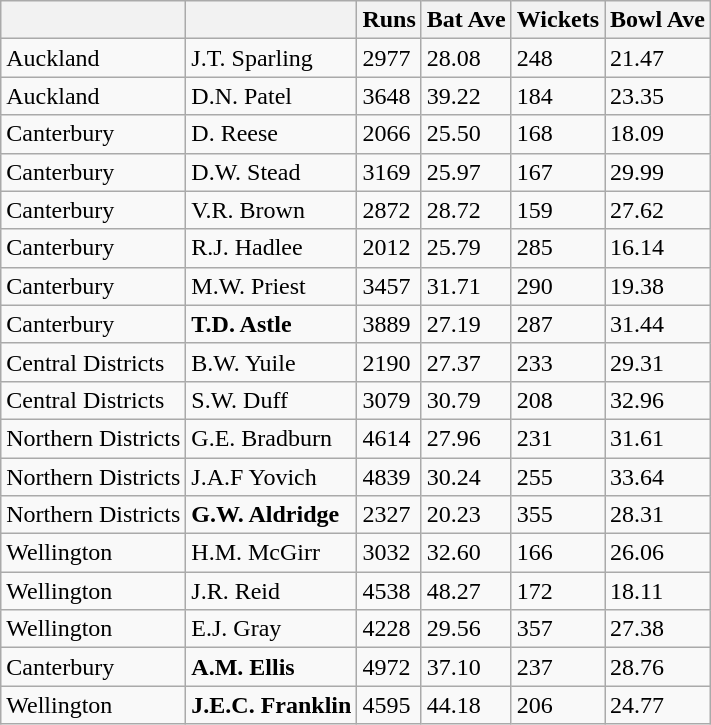<table class="wikitable">
<tr>
<th></th>
<th></th>
<th>Runs</th>
<th>Bat Ave</th>
<th>Wickets</th>
<th>Bowl Ave</th>
</tr>
<tr>
<td>Auckland</td>
<td>J.T. Sparling</td>
<td>2977</td>
<td>28.08</td>
<td>248</td>
<td>21.47</td>
</tr>
<tr>
<td>Auckland</td>
<td>D.N. Patel</td>
<td>3648</td>
<td>39.22</td>
<td>184</td>
<td>23.35</td>
</tr>
<tr>
<td>Canterbury</td>
<td>D. Reese</td>
<td>2066</td>
<td>25.50</td>
<td>168</td>
<td>18.09</td>
</tr>
<tr>
<td>Canterbury</td>
<td>D.W. Stead</td>
<td>3169</td>
<td>25.97</td>
<td>167</td>
<td>29.99</td>
</tr>
<tr>
<td>Canterbury</td>
<td>V.R. Brown</td>
<td>2872</td>
<td>28.72</td>
<td>159</td>
<td>27.62</td>
</tr>
<tr>
<td>Canterbury</td>
<td>R.J. Hadlee</td>
<td>2012</td>
<td>25.79</td>
<td>285</td>
<td>16.14</td>
</tr>
<tr>
<td>Canterbury</td>
<td>M.W. Priest</td>
<td>3457</td>
<td>31.71</td>
<td>290</td>
<td>19.38</td>
</tr>
<tr>
<td>Canterbury</td>
<td><strong>T.D. Astle</strong></td>
<td>3889</td>
<td>27.19</td>
<td>287</td>
<td>31.44</td>
</tr>
<tr>
<td>Central Districts</td>
<td>B.W. Yuile</td>
<td>2190</td>
<td>27.37</td>
<td>233</td>
<td>29.31</td>
</tr>
<tr>
<td>Central Districts</td>
<td>S.W. Duff</td>
<td>3079</td>
<td>30.79</td>
<td>208</td>
<td>32.96</td>
</tr>
<tr>
<td>Northern Districts</td>
<td>G.E. Bradburn</td>
<td>4614</td>
<td>27.96</td>
<td>231</td>
<td>31.61</td>
</tr>
<tr>
<td>Northern Districts</td>
<td>J.A.F Yovich</td>
<td>4839</td>
<td>30.24</td>
<td>255</td>
<td>33.64</td>
</tr>
<tr>
<td>Northern Districts</td>
<td><strong>G.W. Aldridge</strong></td>
<td>2327</td>
<td>20.23</td>
<td>355</td>
<td>28.31</td>
</tr>
<tr>
<td>Wellington</td>
<td>H.M. McGirr</td>
<td>3032</td>
<td>32.60</td>
<td>166</td>
<td>26.06</td>
</tr>
<tr>
<td>Wellington</td>
<td>J.R. Reid</td>
<td>4538</td>
<td>48.27</td>
<td>172</td>
<td>18.11</td>
</tr>
<tr>
<td>Wellington</td>
<td>E.J. Gray</td>
<td>4228</td>
<td>29.56</td>
<td>357</td>
<td>27.38</td>
</tr>
<tr>
<td>Canterbury</td>
<td><strong>A.M. Ellis</strong></td>
<td>4972</td>
<td>37.10</td>
<td>237</td>
<td>28.76</td>
</tr>
<tr>
<td>Wellington</td>
<td><strong>J.E.C. Franklin</strong></td>
<td>4595</td>
<td>44.18</td>
<td>206</td>
<td>24.77</td>
</tr>
</table>
